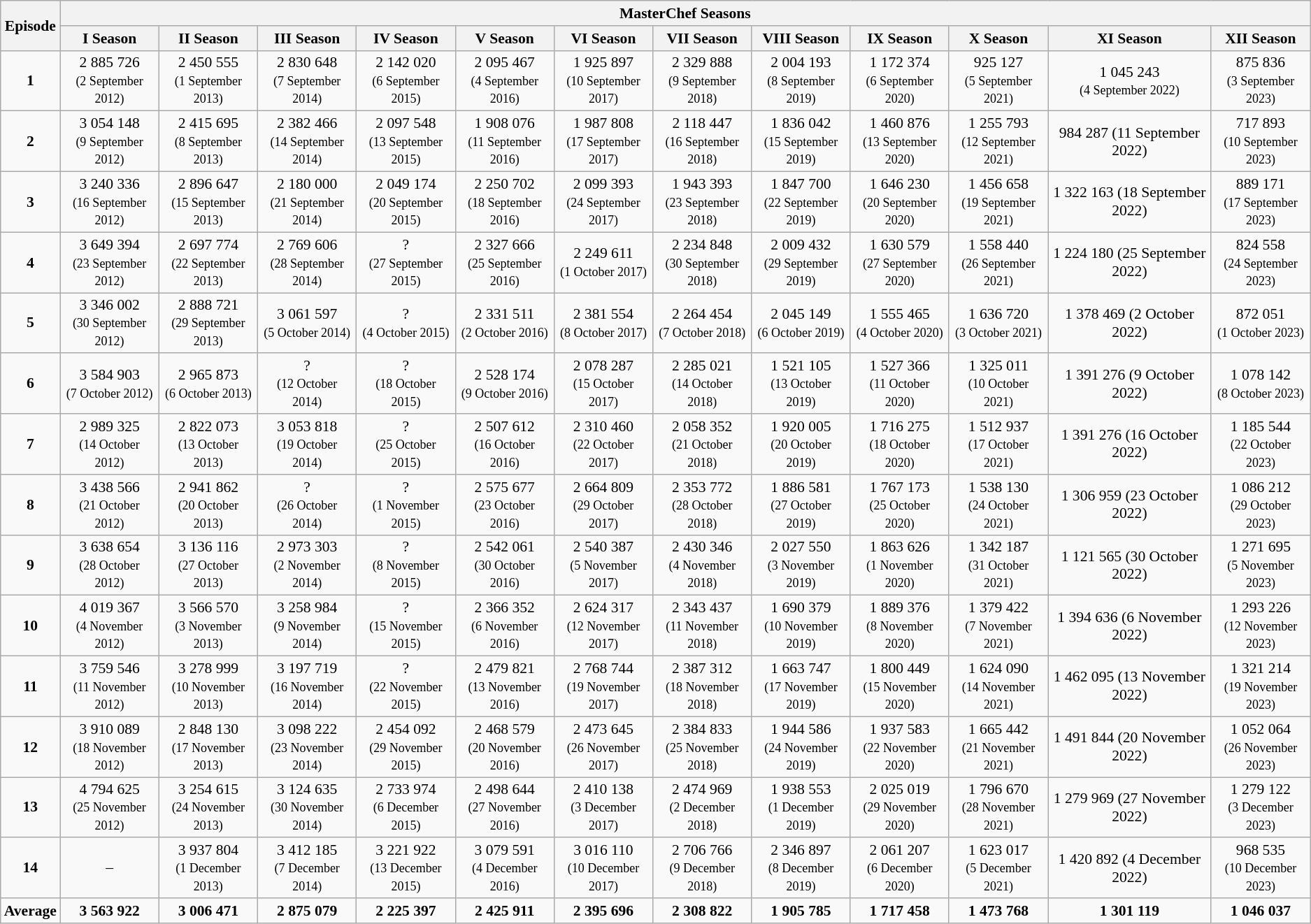<table class="wikitable" style="font-size:90%; text-align:center">
<tr>
<th rowspan="2">Episode</th>
<th colspan="12">MasterChef Seasons</th>
</tr>
<tr>
<th>I Season</th>
<th>II Season</th>
<th>III Season</th>
<th>IV Season</th>
<th>V Season</th>
<th>VI Season</th>
<th>VII Season</th>
<th>VIII Season</th>
<th>IX Season</th>
<th>X Season</th>
<th>XI Season</th>
<th>XII Season</th>
</tr>
<tr>
<td><strong>1</strong></td>
<td>2 885 726 <br> <small>(2 September 2012)</small></td>
<td>2 450 555 <br> <small>(1 September 2013)</small></td>
<td>2 830 648 <br> <small>(7 September 2014)</small></td>
<td>2 142 020 <br> <small>(6 September 2015)</small></td>
<td>2 095 467 <br> <small>(4 September 2016)</small></td>
<td>1 925 897 <br> <small>(10 September 2017)</small></td>
<td>2 329 888 <br> <small>(9 September 2018)</small></td>
<td>2 004 193 <br> <small>(8 September 2019)</small></td>
<td>1 172 374 <br> <small>(6 September 2020)</small></td>
<td>925 127 <br> <small>(5 September 2021)</small></td>
<td>1 045 243<br> <small>(4 September 2022)</small></td>
<td>875 836<br> <small>(3 September 2023)</small></td>
</tr>
<tr>
<td><strong>2</strong></td>
<td>3 054 148 <br> <small>(9 September 2012)</small></td>
<td>2 415 695 <br> <small>(8 September 2013)</small></td>
<td>2 382 466 <br> <small>(14 September 2014)</small></td>
<td>2 097 548 <br> <small>(13 September 2015)</small></td>
<td>1 908 076 <br> <small>(11 September 2016)</small></td>
<td>1 987 808 <br> <small>(17 September 2017)</small></td>
<td>2 118 447 <br> <small>(16 September 2018)</small></td>
<td>1 836 042 <br> <small>(15 September 2019)</small></td>
<td>1 460 876 <br> <small>(13 September 2020)</small></td>
<td>1 255 793 <br> <small>(12 September 2021)</small></td>
<td>984 287 (11 September 2022)</td>
<td>717 893<br> <small>(10 September 2023)</small></td>
</tr>
<tr>
<td><strong>3</strong></td>
<td>3 240 336 <br> <small>(16 September 2012)</small></td>
<td>2 896 647 <br> <small>(15 September 2013)</small></td>
<td>2 180 000 <br> <small>(21 September 2014)</small></td>
<td>2 049 174 <br> <small>(20 September 2015)</small></td>
<td>2 250 702 <br> <small>(18 September 2016)</small></td>
<td>2 099 393 <br> <small>(24 September 2017)</small></td>
<td>1 943 393 <br> <small>(23 September 2018)</small></td>
<td>1 847 700 <br> <small>(22 September 2019)</small></td>
<td>1 646 230 <br> <small>(20 September 2020)</small></td>
<td>1 456 658 <br> <small>(19 September 2021)</small></td>
<td>1 322 163 (18 September 2022)</td>
<td>889 171<br> <small>(17 September 2023)</small></td>
</tr>
<tr>
<td><strong>4</strong></td>
<td>3 649 394 <br> <small>(23 September 2012)</small></td>
<td>2 697 774 <br> <small>(22 September 2013)</small></td>
<td>2 769 606 <br> <small>(28 September 2014)</small></td>
<td>? <br> <small>(27 September 2015)</small></td>
<td>2 327 666 <br> <small>(25 September 2016)</small></td>
<td>2 249 611 <br> <small>(1 October 2017)</small></td>
<td>2 234 848 <br> <small>(30 September 2018)</small></td>
<td>2 009 432 <br> <small>(29 September 2019)</small></td>
<td>1 630 579 <br> <small>(27 September 2020)</small></td>
<td>1 558 440 <br> <small>(26 September 2021)</small></td>
<td>1 224 180 (25 September 2022)</td>
<td>824 558<br> <small>(24 September 2023)</small></td>
</tr>
<tr>
<td><strong>5</strong></td>
<td>3 346 002 <br> <small>(30 September 2012)</small></td>
<td>2 888 721 <br> <small>(29 September 2013)</small></td>
<td>3 061 597 <br> <small>(5 October 2014)</small></td>
<td>? <br> <small>(4 October 2015)</small></td>
<td>2 331 511 <br> <small>(2 October 2016)</small></td>
<td>2 381 554 <br> <small>(8 October 2017)</small></td>
<td>2 264 454 <br> <small>(7 October 2018)</small></td>
<td>2 045 149 <br> <small>(6 October 2019)</small></td>
<td>1 555 465 <br> <small>(4 October 2020)</small></td>
<td>1 636 720 <br> <small>(3 October 2021)</small></td>
<td>1 378 469 (2 October 2022)</td>
<td>872 051<br> <small>(1 October 2023)</small></td>
</tr>
<tr>
<td><strong>6</strong></td>
<td>3 584 903 <br> <small>(7 October 2012)</small></td>
<td>2 965 873 <br> <small>(6 October 2013)</small></td>
<td>? <br> <small>(12 October 2014)</small></td>
<td>? <br> <small>(18 October 2015)</small></td>
<td>2 528 174 <br> <small>(9 October 2016)</small></td>
<td>2 078 287 <br> <small>(15 October 2017)</small></td>
<td>2 285 021 <br> <small>(14 October 2018)</small></td>
<td>1 521 105 <br> <small>(13 October 2019)</small></td>
<td>1 527 366 <br> <small>(11 October 2020)</small></td>
<td>1 325 011 <br> <small>(10 October 2021)</small></td>
<td>1 391 276 (9 October 2022)</td>
<td>1 078 142<br> <small>(8 October 2023)</small></td>
</tr>
<tr>
<td><strong>7</strong></td>
<td>2 989 325 <br> <small>(14 October 2012)</small></td>
<td>2 822 073 <br> <small>(13 October 2013)</small></td>
<td>3 053 818 <br> <small>(19 October 2014)</small></td>
<td>? <br> <small>(25 October 2015)</small></td>
<td>2 507 612 <br> <small>(16 October 2016)</small></td>
<td>2 310 460 <br> <small>(22 October 2017)</small></td>
<td>2 058 352 <br> <small>(21 October 2018)</small></td>
<td>1 920 005 <br> <small>(20 October 2019)</small></td>
<td>1 716 275 <br> <small>(18 October 2020)</small></td>
<td>1 512 937 <br> <small>(17 October 2021)</small></td>
<td>1 391 276 (16 October 2022)</td>
<td>1 185 544<br> <small>(22 October 2023)</small></td>
</tr>
<tr>
<td><strong>8</strong></td>
<td>3 438 566 <br> <small>(21 October 2012)</small></td>
<td>2 941 862 <br> <small>(20 October 2013)</small></td>
<td>? <br> <small>(26 October 2014)</small></td>
<td>? <br> <small>(1 November 2015)</small></td>
<td>2 575 677 <br> <small>(23 October 2016)</small></td>
<td>2 664 809 <br> <small>(29 October 2017)</small></td>
<td>2 353 772 <br> <small>(28 October 2018)</small></td>
<td>1 886 581 <br> <small>(27 October 2019)</small></td>
<td>1 767 173 <br> <small>(25 October 2020)</small></td>
<td>1 538 130 <br> <small>(24 October 2021)</small></td>
<td>1 306 959 (23 October 2022)</td>
<td>1 086 212<br> <small>(29 October 2023)</small></td>
</tr>
<tr>
<td><strong>9</strong></td>
<td>3 638 654 <br> <small>(28 October 2012)</small></td>
<td>3 136 116 <br> <small>(27 October 2013)</small></td>
<td>2 973 303 <br> <small>(2 November 2014)</small></td>
<td>? <br> <small>(8 November 2015)</small></td>
<td>2 542 061 <br> <small>(30 October 2016)</small></td>
<td>2 540 387 <br> <small>(5 November 2017)</small></td>
<td>2 430 346 <br> <small>(4 November 2018)</small></td>
<td>2 027 550 <br> <small>(3 November 2019)</small></td>
<td>1 863 626 <br> <small>(1 November 2020)</small></td>
<td>1 342 187 <br> <small>(31 October 2021)</small></td>
<td>1 121 565 (30 October 2022)</td>
<td>1 271 695<br> <small>(5 November 2023)</small></td>
</tr>
<tr>
<td><strong>10</strong></td>
<td>4 019 367 <br> <small>(4 November 2012)</small></td>
<td>3 566 570 <br> <small>(3 November 2013)</small></td>
<td>3 258 984 <br> <small>(9 November 2014)</small></td>
<td>? <br> <small>(15 November 2015)</small></td>
<td>2 366 352 <br> <small>(6 November 2016)</small></td>
<td>2 624 317 <br> <small>(12 November 2017)</small></td>
<td>2 343 437 <br> <small>(11 November 2018)</small></td>
<td>1 690 379 <br> <small>(10 November 2019)</small></td>
<td>1 889 376 <br> <small>(8 November 2020)</small></td>
<td>1 379 422 <br> <small>(7 November 2021)</small></td>
<td>1 394 636 (6 November 2022)</td>
<td>1 293 226<br> <small>(12 November 2023)</small></td>
</tr>
<tr>
<td><strong>11</strong></td>
<td>3 759 546 <br> <small>(11 November 2012)</small></td>
<td>3 278 999 <br> <small>(10 November 2013)</small></td>
<td>3 197 719 <br> <small>(16 November 2014)</small></td>
<td>? <br> <small>(22 November 2015)</small></td>
<td>2 479 821 <br> <small>(13 November 2016)</small></td>
<td>2 768 744 <br> <small>(19 November 2017)</small></td>
<td>2 387 312 <br> <small>(18 November 2018)</small></td>
<td>1 663 747 <br> <small>(17 November 2019)</small></td>
<td>1 800 449 <br> <small>(15 November 2020)</small></td>
<td>1 624 090 <br> <small>(14 November 2021)</small></td>
<td>1 462 095 (13 November 2022)</td>
<td>1 321 214<br> <small>(19 November 2023)</small></td>
</tr>
<tr>
<td><strong>12</strong></td>
<td>3 910 089 <br> <small>(18 November 2012)</small></td>
<td>2 848 130 <br> <small>(17 November 2013)</small></td>
<td>3 098 222 <br> <small>(23 November 2014)</small></td>
<td>2 454 092 <br> <small>(29 November 2015)</small></td>
<td>2 468 579 <br> <small>(20 November 2016)</small></td>
<td>2 473 645 <br> <small>(26 November 2017)</small></td>
<td>2 384 833 <br> <small>(25 November 2018)</small></td>
<td>1 944 586 <br> <small>(24 November 2019)</small></td>
<td>1 937 583 <br> <small>(22 November 2020)</small></td>
<td>1 665 442 <br> <small>(21 November 2021)</small></td>
<td>1 491 844 (20 November 2022)</td>
<td>1 052 064<br> <small>(26 November 2023)</small></td>
</tr>
<tr>
<td><strong>13</strong></td>
<td>4 794 625 <br> <small>(25 November 2012)</small></td>
<td>3 254 615 <br> <small>(24 November 2013)</small></td>
<td>3 124 635 <br> <small>(30 November 2014)</small></td>
<td>2 733 974 <br> <small>(6 December 2015)</small></td>
<td>2 498 644 <br> <small>(27 November 2016)</small></td>
<td>2 410 138 <br> <small>(3 December 2017)</small></td>
<td>2 474 969 <br> <small>(2 December 2018)</small></td>
<td>1 938 553 <br> <small>(1 December 2019)</small></td>
<td>2 025 019 <br> <small>(29 November 2020)</small></td>
<td>1 796 670 <br> <small>(28 November 2021)</small></td>
<td>1 279 969 (27 November 2022)</td>
<td>1 279 122<br> <small>(3 December 2023)</small></td>
</tr>
<tr>
<td><strong>14</strong></td>
<td>–</td>
<td>3 937 804 <br> <small>(1 December 2013)</small></td>
<td>3 412 185 <br> <small>(7 December 2014)</small></td>
<td>3 221 922 <br> <small>(13 December 2015)</small></td>
<td>3 079 591 <br> <small>(4 December 2016)</small></td>
<td>3 016 110 <br> <small>(10 December 2017)</small></td>
<td>2 706 766 <br> <small>(9 December 2018)</small></td>
<td>2 346 897 <br> <small>(8 December 2019)</small></td>
<td>2 061 207 <br> <small>(6 December 2020)</small></td>
<td>1 623 017 <br> <small>(5 December 2021)</small></td>
<td>1 420 892 (4 December 2022)</td>
<td>968 535<br> <small>(10 December 2023)</small></td>
</tr>
<tr>
<td><strong>Average</strong></td>
<td><strong>3 563 922</strong></td>
<td><strong>3 006 471</strong></td>
<td><strong>2 875 079</strong></td>
<td><strong>2 225 397</strong></td>
<td><strong>2 425 911</strong></td>
<td><strong>2 395 696</strong></td>
<td><strong>2 308 822</strong></td>
<td><strong>1 905 785</strong></td>
<td><strong>1 717 458</strong></td>
<td><strong>1 473 768</strong></td>
<td><strong>1 301 119</strong></td>
<td><strong>1 046 037</strong></td>
</tr>
</table>
